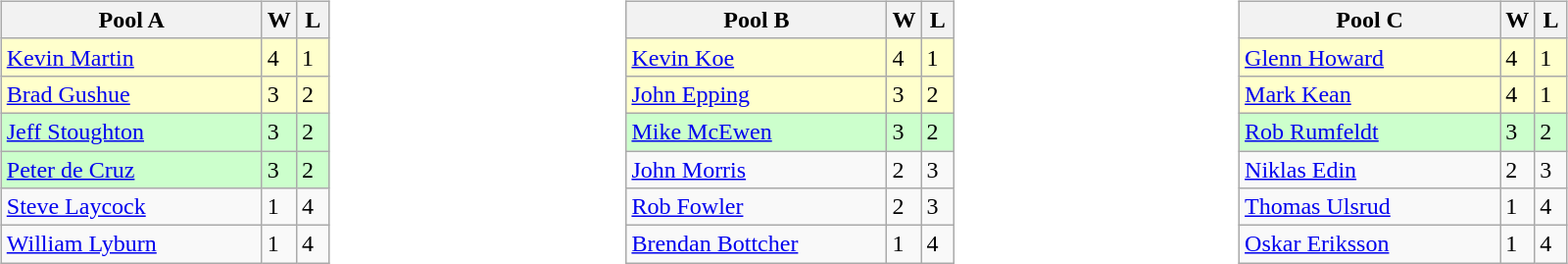<table>
<tr>
<td valign=top width=10%><br><table class=wikitable>
<tr>
<th width=170>Pool A</th>
<th width=15>W</th>
<th width=15>L</th>
</tr>
<tr bgcolor=#ffffcc>
<td> <a href='#'>Kevin Martin</a></td>
<td>4</td>
<td>1</td>
</tr>
<tr bgcolor=#ffffcc>
<td> <a href='#'>Brad Gushue</a></td>
<td>3</td>
<td>2</td>
</tr>
<tr bgcolor=#ccffcc>
<td> <a href='#'>Jeff Stoughton</a></td>
<td>3</td>
<td>2</td>
</tr>
<tr bgcolor=#ccffcc>
<td> <a href='#'>Peter de Cruz</a></td>
<td>3</td>
<td>2</td>
</tr>
<tr>
<td> <a href='#'>Steve Laycock</a></td>
<td>1</td>
<td>4</td>
</tr>
<tr>
<td> <a href='#'>William Lyburn</a></td>
<td>1</td>
<td>4</td>
</tr>
</table>
</td>
<td valign=top width=10%><br><table class=wikitable>
<tr>
<th width=170>Pool B</th>
<th width=15>W</th>
<th width=15>L</th>
</tr>
<tr bgcolor=#ffffcc>
<td> <a href='#'>Kevin Koe</a></td>
<td>4</td>
<td>1</td>
</tr>
<tr bgcolor=#ffffcc>
<td> <a href='#'>John Epping</a></td>
<td>3</td>
<td>2</td>
</tr>
<tr bgcolor=#ccffcc>
<td> <a href='#'>Mike McEwen</a></td>
<td>3</td>
<td>2</td>
</tr>
<tr>
<td> <a href='#'>John Morris</a></td>
<td>2</td>
<td>3</td>
</tr>
<tr>
<td> <a href='#'>Rob Fowler</a></td>
<td>2</td>
<td>3</td>
</tr>
<tr>
<td> <a href='#'>Brendan Bottcher</a></td>
<td>1</td>
<td>4</td>
</tr>
</table>
</td>
<td valign=top width=10%><br><table class=wikitable>
<tr>
<th width=170>Pool C</th>
<th width=15>W</th>
<th width=15>L</th>
</tr>
<tr bgcolor=#ffffcc>
<td> <a href='#'>Glenn Howard</a></td>
<td>4</td>
<td>1</td>
</tr>
<tr bgcolor=#ffffcc>
<td> <a href='#'>Mark Kean</a></td>
<td>4</td>
<td>1</td>
</tr>
<tr bgcolor=#ccffcc>
<td> <a href='#'>Rob Rumfeldt</a></td>
<td>3</td>
<td>2</td>
</tr>
<tr>
<td> <a href='#'>Niklas Edin</a></td>
<td>2</td>
<td>3</td>
</tr>
<tr>
<td> <a href='#'>Thomas Ulsrud</a></td>
<td>1</td>
<td>4</td>
</tr>
<tr>
<td> <a href='#'>Oskar Eriksson</a></td>
<td>1</td>
<td>4</td>
</tr>
</table>
</td>
</tr>
</table>
